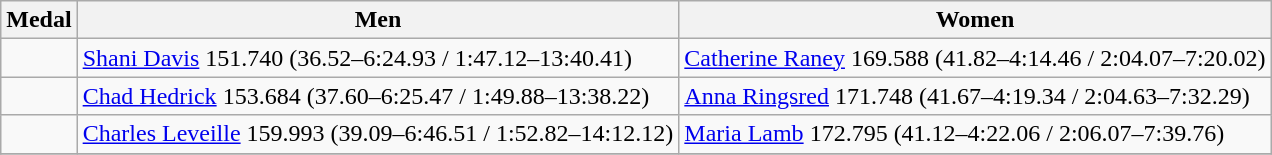<table class="wikitable">
<tr>
<th>Medal</th>
<th>Men</th>
<th>Women</th>
</tr>
<tr>
<td></td>
<td><a href='#'>Shani Davis</a> 151.740 (36.52–6:24.93 / 1:47.12–13:40.41)</td>
<td><a href='#'>Catherine Raney</a> 169.588 (41.82–4:14.46 / 2:04.07–7:20.02)</td>
</tr>
<tr>
<td></td>
<td><a href='#'>Chad Hedrick</a> 153.684 (37.60–6:25.47 / 1:49.88–13:38.22)</td>
<td><a href='#'>Anna Ringsred</a> 171.748 (41.67–4:19.34 / 2:04.63–7:32.29)</td>
</tr>
<tr>
<td></td>
<td><a href='#'>Charles Leveille</a> 159.993 (39.09–6:46.51 / 1:52.82–14:12.12)</td>
<td><a href='#'>Maria Lamb</a> 172.795 (41.12–4:22.06 / 2:06.07–7:39.76)</td>
</tr>
<tr>
</tr>
</table>
